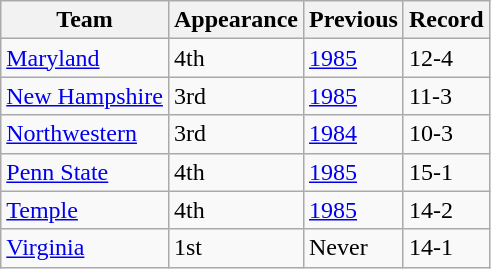<table class="wikitable sortable">
<tr>
<th>Team</th>
<th>Appearance</th>
<th>Previous</th>
<th>Record</th>
</tr>
<tr>
<td><a href='#'>Maryland</a></td>
<td>4th</td>
<td><a href='#'>1985</a></td>
<td>12-4</td>
</tr>
<tr>
<td><a href='#'>New Hampshire</a></td>
<td>3rd</td>
<td><a href='#'>1985</a></td>
<td>11-3</td>
</tr>
<tr>
<td><a href='#'>Northwestern</a></td>
<td>3rd</td>
<td><a href='#'>1984</a></td>
<td>10-3</td>
</tr>
<tr>
<td><a href='#'>Penn State</a></td>
<td>4th</td>
<td><a href='#'>1985</a></td>
<td>15-1</td>
</tr>
<tr>
<td><a href='#'>Temple</a></td>
<td>4th</td>
<td><a href='#'>1985</a></td>
<td>14-2</td>
</tr>
<tr>
<td><a href='#'>Virginia</a></td>
<td>1st</td>
<td>Never</td>
<td>14-1</td>
</tr>
</table>
